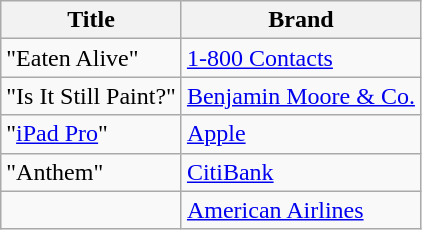<table class="wikitable">
<tr>
<th>Title</th>
<th>Brand</th>
</tr>
<tr>
<td>"Eaten Alive"</td>
<td><a href='#'>1-800 Contacts</a></td>
</tr>
<tr>
<td>"Is It Still Paint?"</td>
<td><a href='#'>Benjamin Moore & Co.</a></td>
</tr>
<tr>
<td>"<a href='#'>iPad Pro</a>"</td>
<td><a href='#'>Apple</a></td>
</tr>
<tr>
<td>"Anthem"</td>
<td><a href='#'>CitiBank</a></td>
</tr>
<tr>
<td></td>
<td><a href='#'>American Airlines</a></td>
</tr>
</table>
